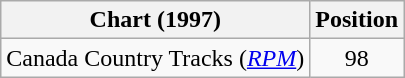<table class="wikitable sortable">
<tr>
<th scope="col">Chart (1997)</th>
<th scope="col">Position</th>
</tr>
<tr>
<td>Canada Country Tracks (<em><a href='#'>RPM</a></em>)</td>
<td align="center">98</td>
</tr>
</table>
